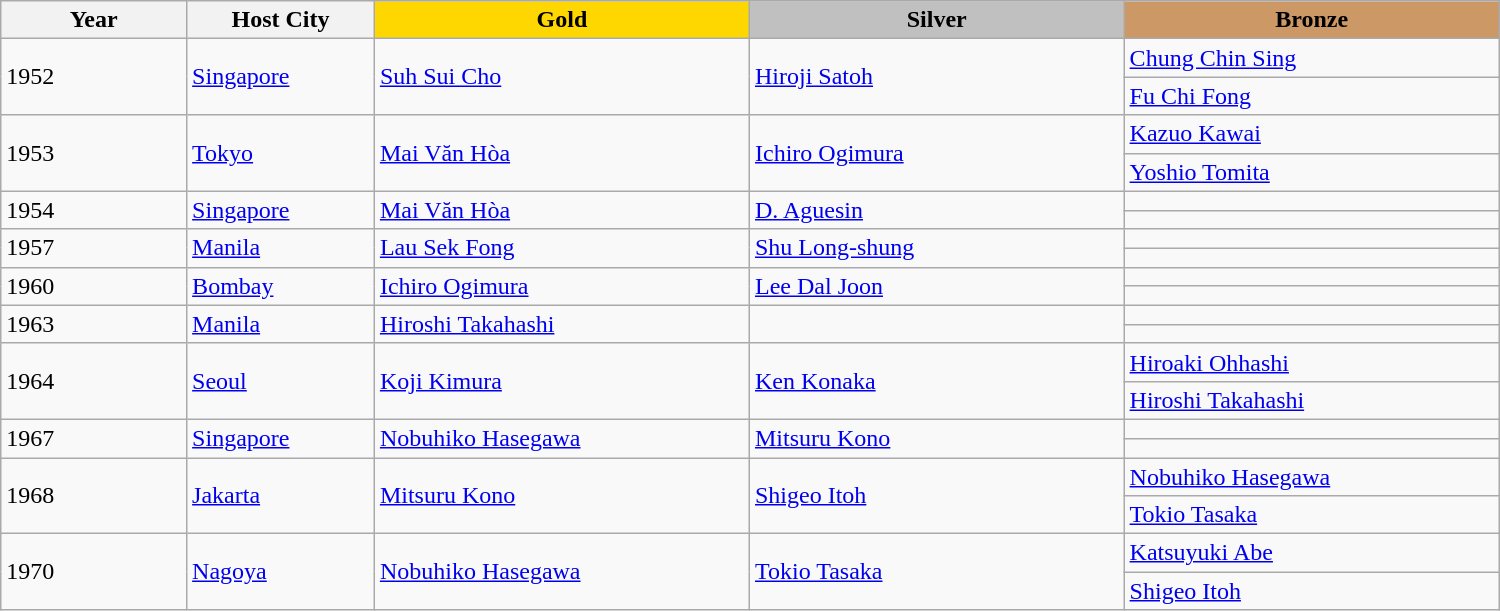<table class="wikitable" style="text-align:left; width:1000px;">
<tr>
<th width="120">Year</th>
<th width="120">Host City</th>
<th width="250" style="background-color: gold">Gold</th>
<th width="250" style="background-color: silver">Silver</th>
<th width="250" style="background-color: #cc9966">Bronze</th>
</tr>
<tr>
<td rowspan=2>1952</td>
<td rowspan=2><a href='#'>Singapore</a></td>
<td rowspan=2> <a href='#'>Suh Sui Cho</a></td>
<td rowspan=2> <a href='#'>Hiroji Satoh</a></td>
<td> <a href='#'>Chung Chin Sing</a></td>
</tr>
<tr>
<td> <a href='#'>Fu Chi Fong</a></td>
</tr>
<tr>
<td rowspan=2>1953</td>
<td rowspan=2><a href='#'>Tokyo</a></td>
<td rowspan=2> <a href='#'>Mai Văn Hòa</a></td>
<td rowspan=2> <a href='#'>Ichiro Ogimura</a></td>
<td> <a href='#'>Kazuo Kawai</a></td>
</tr>
<tr>
<td> <a href='#'>Yoshio Tomita</a></td>
</tr>
<tr>
<td rowspan=2>1954</td>
<td rowspan=2><a href='#'>Singapore</a></td>
<td rowspan=2> <a href='#'>Mai Văn Hòa</a></td>
<td rowspan=2> <a href='#'>D. Aguesin</a></td>
<td></td>
</tr>
<tr>
<td></td>
</tr>
<tr>
<td rowspan=2>1957</td>
<td rowspan=2><a href='#'>Manila</a></td>
<td rowspan=2> <a href='#'>Lau Sek Fong</a></td>
<td rowspan=2> <a href='#'>Shu Long-shung</a></td>
<td></td>
</tr>
<tr>
<td></td>
</tr>
<tr>
<td rowspan=2>1960</td>
<td rowspan=2><a href='#'>Bombay</a></td>
<td rowspan=2> <a href='#'>Ichiro Ogimura</a></td>
<td rowspan=2> <a href='#'>Lee Dal Joon</a></td>
<td></td>
</tr>
<tr>
<td></td>
</tr>
<tr>
<td rowspan=2>1963</td>
<td rowspan=2><a href='#'>Manila</a></td>
<td rowspan=2> <a href='#'>Hiroshi Takahashi</a></td>
<td rowspan=2></td>
<td></td>
</tr>
<tr>
<td></td>
</tr>
<tr>
<td rowspan=2>1964</td>
<td rowspan=2><a href='#'>Seoul</a></td>
<td rowspan=2> <a href='#'>Koji Kimura</a></td>
<td rowspan=2> <a href='#'>Ken Konaka</a></td>
<td> <a href='#'>Hiroaki Ohhashi</a></td>
</tr>
<tr>
<td> <a href='#'>Hiroshi Takahashi</a></td>
</tr>
<tr>
<td rowspan=2>1967</td>
<td rowspan=2><a href='#'>Singapore</a></td>
<td rowspan=2> <a href='#'>Nobuhiko Hasegawa</a></td>
<td rowspan=2> <a href='#'>Mitsuru Kono</a></td>
<td></td>
</tr>
<tr>
<td></td>
</tr>
<tr>
<td rowspan=2>1968</td>
<td rowspan=2><a href='#'>Jakarta</a></td>
<td rowspan=2> <a href='#'>Mitsuru Kono</a></td>
<td rowspan=2> <a href='#'>Shigeo Itoh</a></td>
<td> <a href='#'>Nobuhiko Hasegawa</a></td>
</tr>
<tr>
<td> <a href='#'>Tokio Tasaka</a></td>
</tr>
<tr>
<td rowspan=2>1970</td>
<td rowspan=2><a href='#'>Nagoya</a></td>
<td rowspan=2> <a href='#'>Nobuhiko Hasegawa</a></td>
<td rowspan=2> <a href='#'>Tokio Tasaka</a></td>
<td> <a href='#'>Katsuyuki Abe</a></td>
</tr>
<tr>
<td> <a href='#'>Shigeo Itoh</a></td>
</tr>
</table>
